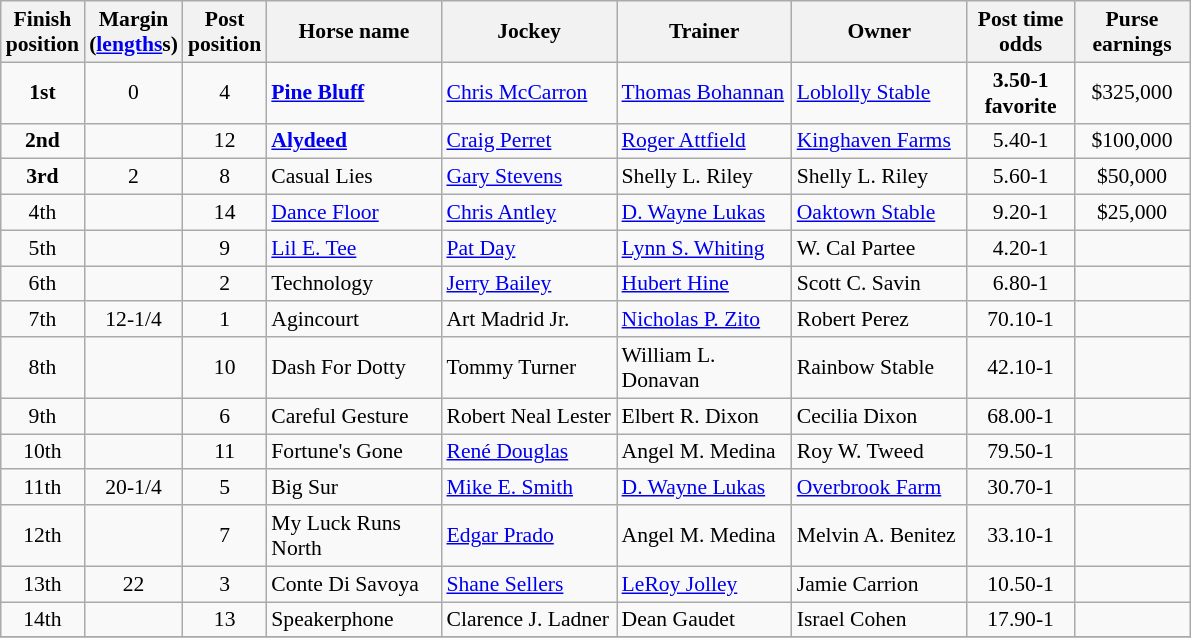<table class="wikitable sortable" | border="2" cellpadding="1" style="border-collapse: collapse; font-size:90%">
<tr>
<th width="45px">Finish<br>position</th>
<th width="45px">Margin<br> <span>(<a href='#'>lengths</a>s)</span></th>
<th width="40px">Post<br>position</th>
<th width="110px">Horse name</th>
<th width="110px">Jockey</th>
<th width="110px">Trainer</th>
<th width="110px">Owner</th>
<th width="65px">Post time<br>odds</th>
<th width="70px">Purse<br>earnings</th>
</tr>
<tr>
<td align=center><strong>1<span>st</span></strong></td>
<td align=center>0</td>
<td align=center>4</td>
<td><strong><a href='#'>Pine Bluff</a></strong></td>
<td><a href='#'>Chris McCarron</a></td>
<td><a href='#'>Thomas Bohannan</a></td>
<td><a href='#'>Loblolly Stable</a></td>
<td align=center><strong>3.50-1 <br> <span>favorite</span></strong></td>
<td align=center>$325,000</td>
</tr>
<tr>
<td align=center><strong>2<span>nd</span></strong></td>
<td align=center></td>
<td align=center>12</td>
<td><strong><a href='#'>Alydeed</a></strong></td>
<td><a href='#'>Craig Perret</a></td>
<td><a href='#'>Roger Attfield</a></td>
<td><a href='#'>Kinghaven Farms</a></td>
<td align=center>5.40-1</td>
<td align=center>$100,000</td>
</tr>
<tr>
<td align=center><strong>3<span>rd</span></strong></td>
<td align=center>2</td>
<td align=center>8</td>
<td>Casual Lies</td>
<td><a href='#'>Gary Stevens</a></td>
<td>Shelly L. Riley</td>
<td>Shelly L. Riley</td>
<td align=center>5.60-1</td>
<td align=center>$50,000</td>
</tr>
<tr>
<td align=center>4<span>th</span></td>
<td align=center></td>
<td align=center>14</td>
<td><a href='#'>Dance Floor</a></td>
<td><a href='#'>Chris Antley</a></td>
<td><a href='#'>D. Wayne Lukas</a></td>
<td><a href='#'>Oaktown Stable</a></td>
<td align=center>9.20-1</td>
<td align=center>$25,000</td>
</tr>
<tr>
<td align=center>5<span>th</span></td>
<td align=center></td>
<td align=center>9</td>
<td><a href='#'>Lil E. Tee</a></td>
<td><a href='#'>Pat Day</a></td>
<td><a href='#'>Lynn S. Whiting</a></td>
<td>W. Cal Partee</td>
<td align=center>4.20-1</td>
<td align=center></td>
</tr>
<tr>
<td align=center>6<span>th</span></td>
<td align=center></td>
<td align=center>2</td>
<td>Technology</td>
<td><a href='#'>Jerry Bailey</a></td>
<td><a href='#'>Hubert Hine</a></td>
<td>Scott C. Savin</td>
<td align=center>6.80-1</td>
<td></td>
</tr>
<tr>
<td align=center>7<span>th</span></td>
<td align=center>12-1/4</td>
<td align=center>1</td>
<td>Agincourt</td>
<td>Art Madrid Jr.</td>
<td><a href='#'>Nicholas P. Zito</a></td>
<td>Robert Perez</td>
<td align=center>70.10-1</td>
<td></td>
</tr>
<tr>
<td align=center>8<span>th</span></td>
<td align=center></td>
<td align=center>10</td>
<td>Dash For Dotty</td>
<td>Tommy Turner</td>
<td>William L. Donavan</td>
<td>Rainbow Stable</td>
<td align=center>42.10-1</td>
<td></td>
</tr>
<tr>
<td align=center>9<span>th</span></td>
<td align=center></td>
<td align=center>6</td>
<td>Careful Gesture</td>
<td>Robert Neal Lester</td>
<td>Elbert R. Dixon</td>
<td>Cecilia Dixon</td>
<td align=center>68.00-1</td>
<td></td>
</tr>
<tr>
<td align=center>10<span>th</span></td>
<td align=center></td>
<td align=center>11</td>
<td>Fortune's Gone</td>
<td><a href='#'>René Douglas</a></td>
<td>Angel M. Medina</td>
<td>Roy W. Tweed</td>
<td align=center>79.50-1</td>
<td></td>
</tr>
<tr>
<td align=center>11<span>th</span></td>
<td align=center>20-1/4</td>
<td align=center>5</td>
<td>Big Sur</td>
<td><a href='#'>Mike E. Smith</a></td>
<td><a href='#'>D. Wayne Lukas</a></td>
<td><a href='#'>Overbrook Farm</a></td>
<td align=center>30.70-1</td>
<td></td>
</tr>
<tr>
<td align=center>12<span>th</span></td>
<td align=center></td>
<td align=center>7</td>
<td>My Luck Runs North</td>
<td><a href='#'>Edgar Prado</a></td>
<td>Angel M. Medina</td>
<td>Melvin A. Benitez</td>
<td align=center>33.10-1</td>
<td></td>
</tr>
<tr>
<td align=center>13<span>th</span></td>
<td align=center>22</td>
<td align=center>3</td>
<td>Conte Di Savoya</td>
<td><a href='#'>Shane Sellers</a></td>
<td><a href='#'>LeRoy Jolley</a></td>
<td>Jamie Carrion</td>
<td align=center>10.50-1</td>
<td></td>
</tr>
<tr>
<td align=center>14<span>th</span></td>
<td align=center></td>
<td align=center>13</td>
<td>Speakerphone</td>
<td>Clarence J. Ladner</td>
<td>Dean Gaudet</td>
<td>Israel Cohen</td>
<td align=center>17.90-1</td>
<td></td>
</tr>
<tr>
</tr>
</table>
